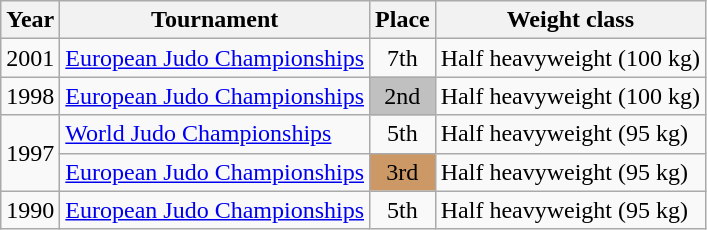<table class=wikitable>
<tr>
<th>Year</th>
<th>Tournament</th>
<th>Place</th>
<th>Weight class</th>
</tr>
<tr>
<td>2001</td>
<td><a href='#'>European Judo Championships</a></td>
<td align="center">7th</td>
<td>Half heavyweight (100 kg)</td>
</tr>
<tr>
<td>1998</td>
<td><a href='#'>European Judo Championships</a></td>
<td bgcolor="silver" align="center">2nd</td>
<td>Half heavyweight (100 kg)</td>
</tr>
<tr>
<td rowspan=2>1997</td>
<td><a href='#'>World Judo Championships</a></td>
<td align="center">5th</td>
<td>Half heavyweight (95 kg)</td>
</tr>
<tr>
<td><a href='#'>European Judo Championships</a></td>
<td bgcolor="cc9966" align="center">3rd</td>
<td>Half heavyweight (95 kg)</td>
</tr>
<tr>
<td>1990</td>
<td><a href='#'>European Judo Championships</a></td>
<td align="center">5th</td>
<td>Half heavyweight (95 kg)</td>
</tr>
</table>
